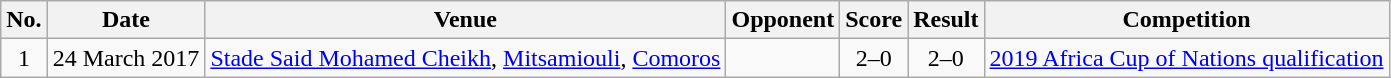<table class="wikitable sortable">
<tr>
<th scope="col">No.</th>
<th scope="col">Date</th>
<th scope="col">Venue</th>
<th scope="col">Opponent</th>
<th scope="col">Score</th>
<th scope="col">Result</th>
<th scope="col">Competition</th>
</tr>
<tr>
<td align="center">1</td>
<td>24 March 2017</td>
<td><a href='#'>Stade Said Mohamed Cheikh</a>, <a href='#'>Mitsamiouli</a>, <a href='#'>Comoros</a></td>
<td></td>
<td align="center">2–0</td>
<td align="center">2–0</td>
<td><a href='#'>2019 Africa Cup of Nations qualification</a></td>
</tr>
</table>
